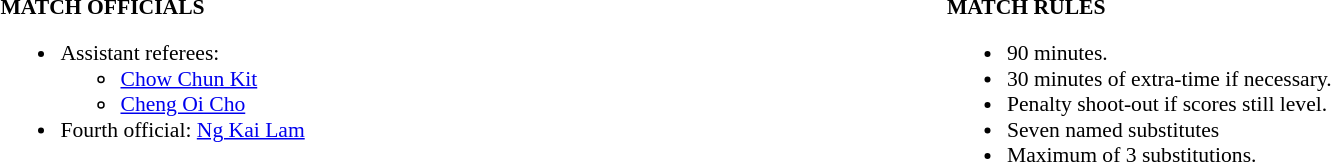<table width=100% style="font-size: 90%">
<tr>
<td width=50% valign=top><br><strong>MATCH OFFICIALS</strong><ul><li>Assistant referees:<ul><li><a href='#'>Chow Chun Kit</a></li><li><a href='#'>Cheng Oi Cho</a></li></ul></li><li>Fourth official: <a href='#'>Ng Kai Lam</a></li></ul></td>
<td width=50% valign=top><br><strong>MATCH RULES</strong><ul><li>90 minutes.</li><li>30 minutes of extra-time if necessary.</li><li>Penalty shoot-out if scores still level.</li><li>Seven named substitutes</li><li>Maximum of 3 substitutions.</li></ul></td>
</tr>
</table>
